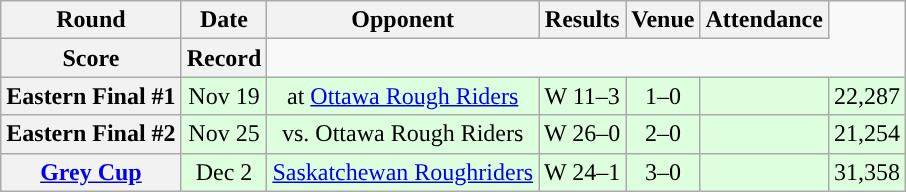<table class="wikitable" style="text-align:center">
<tr>
<th>Round</th>
<th>Date</th>
<th>Opponent</th>
<th>Results</th>
<th>Venue</th>
<th>Attendance</th>
</tr>
<tr>
<th>Score</th>
<th>Record</th>
</tr>
<tr style="background:#ddffdd">
<th>Eastern Final #1</th>
<td>Nov 19</td>
<td>at <a href='#'>Ottawa Rough Riders</a></td>
<td>W 11–3</td>
<td>1–0</td>
<td></td>
<td>22,287</td>
</tr>
<tr style="background:#ddffdd">
<th>Eastern Final #2</th>
<td>Nov 25</td>
<td>vs. Ottawa Rough Riders</td>
<td>W 26–0</td>
<td>2–0</td>
<td></td>
<td>21,254</td>
</tr>
<tr style="background:#ddffdd">
<th><a href='#'>Grey Cup</a></th>
<td>Dec 2</td>
<td><a href='#'>Saskatchewan Roughriders</a></td>
<td>W 24–1</td>
<td>3–0</td>
<td></td>
<td>31,358</td>
</tr>
</table>
